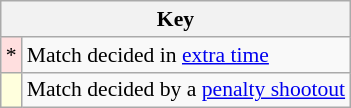<table class="wikitable" style="font-size:90%;">
<tr>
<th colspan="2">Key</th>
</tr>
<tr>
<td style="background-color:#FFDFDF" align="center">*</td>
<td align="left">Match decided in <a href='#'>extra time</a></td>
</tr>
<tr>
<td style="background-color:#FFFFDD" align="center"></td>
<td align="left">Match decided by a <a href='#'>penalty shootout</a></td>
</tr>
</table>
